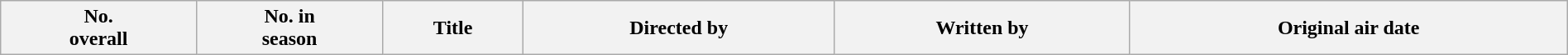<table class="wikitable plainrowheaders" style="width:100%; background:#fff;">
<tr>
<th style="background:#;">No.<br>overall</th>
<th style="background:#;">No. in<br>season</th>
<th style="background:#;">Title</th>
<th style="background:#;">Directed by</th>
<th style="background:#;">Written by</th>
<th style="background:#;">Original air date<br>











</th>
</tr>
</table>
